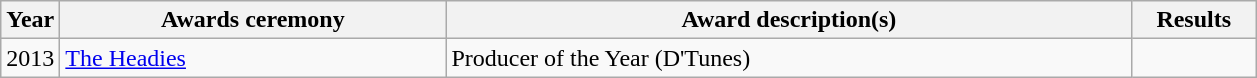<table class="wikitable">
<tr>
<th>Year</th>
<th width="250">Awards ceremony</th>
<th width="450">Award description(s)</th>
<th width="75">Results</th>
</tr>
<tr>
<td>2013</td>
<td><a href='#'>The Headies</a></td>
<td>Producer of the Year (D'Tunes)</td>
<td></td>
</tr>
</table>
